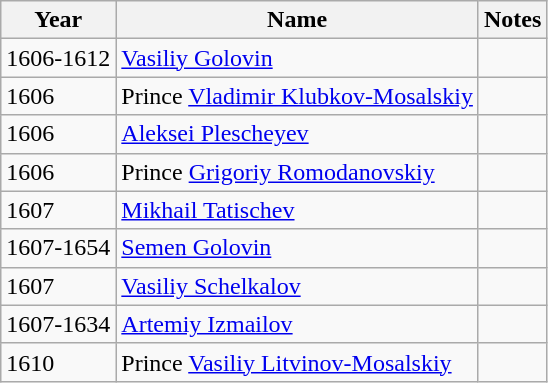<table class="wikitable">
<tr>
<th>Year</th>
<th>Name</th>
<th>Notes</th>
</tr>
<tr>
<td>1606-1612</td>
<td><a href='#'>Vasiliy Golovin</a></td>
<td></td>
</tr>
<tr>
<td>1606</td>
<td>Prince <a href='#'>Vladimir Klubkov-Mosalskiy</a></td>
<td></td>
</tr>
<tr>
<td>1606</td>
<td><a href='#'>Aleksei Plescheyev</a></td>
<td></td>
</tr>
<tr>
<td>1606</td>
<td>Prince <a href='#'>Grigoriy Romodanovskiy</a></td>
<td></td>
</tr>
<tr>
<td>1607</td>
<td><a href='#'>Mikhail Tatischev</a></td>
<td></td>
</tr>
<tr>
<td>1607-1654</td>
<td><a href='#'>Semen Golovin</a></td>
<td></td>
</tr>
<tr>
<td>1607</td>
<td><a href='#'>Vasiliy Schelkalov</a></td>
<td></td>
</tr>
<tr>
<td>1607-1634</td>
<td><a href='#'>Artemiy Izmailov</a></td>
<td></td>
</tr>
<tr>
<td>1610</td>
<td>Prince <a href='#'>Vasiliy Litvinov-Mosalskiy</a></td>
<td></td>
</tr>
</table>
